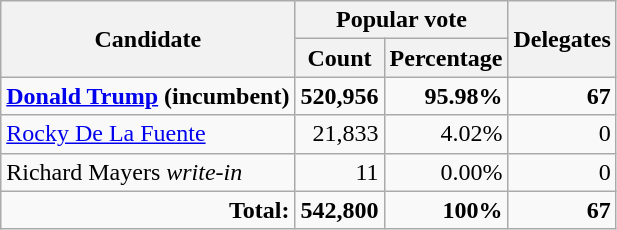<table class="wikitable">
<tr>
<th rowspan="2">Candidate</th>
<th colspan="2">Popular vote</th>
<th rowspan="2">Delegates</th>
</tr>
<tr>
<th>Count</th>
<th>Percentage</th>
</tr>
<tr align="right" >
<td style="text-align:left;"><strong> <a href='#'>Donald Trump</a> (incumbent)</strong></td>
<td><strong>520,956</strong></td>
<td><strong>95.98%</strong></td>
<td><strong>67</strong></td>
</tr>
<tr style="text-align:right;">
<td style="text-align:left;"><a href='#'>Rocky De La Fuente</a></td>
<td>21,833</td>
<td>4.02%</td>
<td>0</td>
</tr>
<tr style="text-align:right;">
<td style="text-align:left;">Richard Mayers <em>write-in</em></td>
<td>11</td>
<td>0.00%</td>
<td>0</td>
</tr>
<tr style="text-align:right;">
<td><strong>Total:</strong></td>
<td><strong>542,800</strong></td>
<td><strong>100%</strong></td>
<td><strong>67</strong></td>
</tr>
</table>
